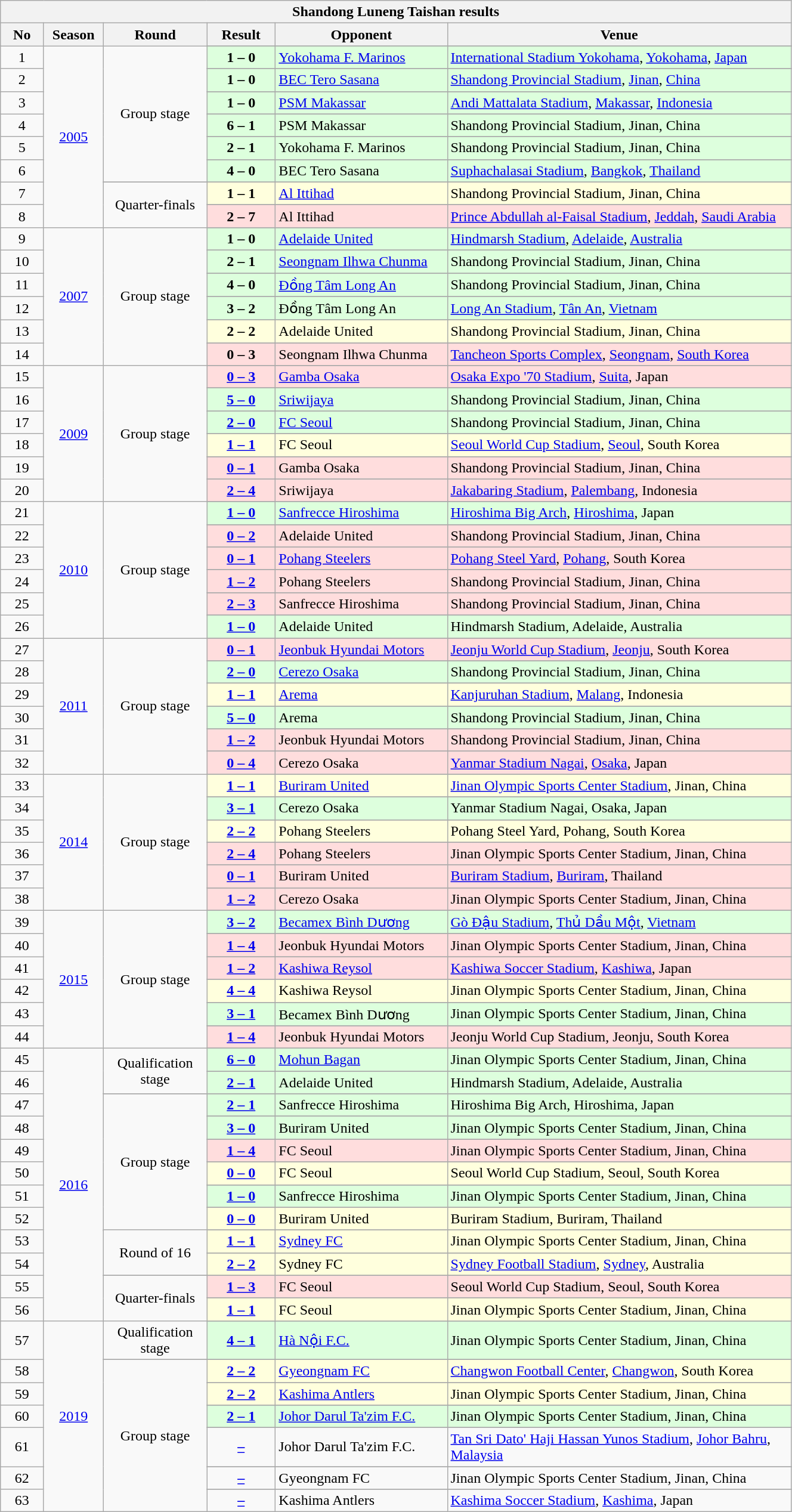<table width=70% class="wikitable sortable collapsible collapsed" style="text-align:">
<tr>
<th colspan=6>Shandong Luneng Taishan results</th>
</tr>
<tr>
<th width=5%>No</th>
<th width=7%>Season</th>
<th width=12%>Round</th>
<th width=8%>Result</th>
<th width=20%>Opponent</th>
<th width=40%>Venue</th>
</tr>
<tr>
<td rowspan=2 align=center>1</td>
<td rowspan=16 align=center><a href='#'>2005</a></td>
<td rowspan=12 align=center>Group stage</td>
</tr>
<tr bgcolor=#ddffdd>
<td align=center><strong>1 – 0</strong></td>
<td> <a href='#'>Yokohama F. Marinos</a></td>
<td><a href='#'>International Stadium Yokohama</a>, <a href='#'>Yokohama</a>, <a href='#'>Japan</a></td>
</tr>
<tr>
<td rowspan=2 align=center>2</td>
</tr>
<tr bgcolor=#ddffdd>
<td align=center><strong>1 – 0</strong></td>
<td> <a href='#'>BEC Tero Sasana</a></td>
<td><a href='#'>Shandong Provincial Stadium</a>, <a href='#'>Jinan</a>, <a href='#'>China</a></td>
</tr>
<tr>
<td rowspan=2 align=center>3</td>
</tr>
<tr bgcolor=#ddffdd>
<td align=center><strong>1 – 0</strong></td>
<td> <a href='#'>PSM Makassar</a></td>
<td><a href='#'>Andi Mattalata Stadium</a>, <a href='#'>Makassar</a>, <a href='#'>Indonesia</a></td>
</tr>
<tr>
<td rowspan=2 align=center>4</td>
</tr>
<tr bgcolor=#ddffdd>
<td align=center><strong>6 – 1</strong></td>
<td> PSM Makassar</td>
<td>Shandong Provincial Stadium, Jinan, China</td>
</tr>
<tr>
<td rowspan=2 align=center>5</td>
</tr>
<tr bgcolor=#ddffdd>
<td align=center><strong>2 – 1</strong></td>
<td> Yokohama F. Marinos</td>
<td>Shandong Provincial Stadium, Jinan, China</td>
</tr>
<tr>
<td rowspan=2 align=center>6</td>
</tr>
<tr bgcolor=#ddffdd>
<td align=center><strong>4 – 0</strong></td>
<td> BEC Tero Sasana</td>
<td><a href='#'>Suphachalasai Stadium</a>, <a href='#'>Bangkok</a>, <a href='#'>Thailand</a></td>
</tr>
<tr>
<td rowspan=2 align=center>7</td>
</tr>
<tr>
<td rowspan=3 align=center>Quarter-finals</td>
<td bgcolor=#ffffdd align=center><strong>1 – 1</strong></td>
<td bgcolor=#ffffdd> <a href='#'>Al Ittihad</a></td>
<td bgcolor=#ffffdd>Shandong Provincial Stadium, Jinan, China</td>
</tr>
<tr>
<td rowspan=2 align=center>8</td>
</tr>
<tr bgcolor=#ffdddd>
<td align=center><strong>2 – 7</strong></td>
<td> Al Ittihad</td>
<td><a href='#'>Prince Abdullah al-Faisal Stadium</a>, <a href='#'>Jeddah</a>, <a href='#'>Saudi Arabia</a></td>
</tr>
<tr>
<td rowspan=2 align=center>9</td>
<td rowspan=12 align=center><a href='#'>2007</a></td>
<td rowspan=12 align=center>Group stage</td>
</tr>
<tr bgcolor=#ddffdd>
<td align=center><strong>1 – 0</strong></td>
<td> <a href='#'>Adelaide United</a></td>
<td><a href='#'>Hindmarsh Stadium</a>, <a href='#'>Adelaide</a>, <a href='#'>Australia</a></td>
</tr>
<tr>
<td rowspan=2 align=center>10</td>
</tr>
<tr bgcolor=#ddffdd>
<td align=center><strong>2 – 1</strong></td>
<td> <a href='#'>Seongnam Ilhwa Chunma</a></td>
<td>Shandong Provincial Stadium, Jinan, China</td>
</tr>
<tr>
<td rowspan=2 align=center>11</td>
</tr>
<tr bgcolor=#ddffdd>
<td align=center><strong>4 – 0</strong></td>
<td> <a href='#'>Đồng Tâm Long An</a></td>
<td>Shandong Provincial Stadium, Jinan, China</td>
</tr>
<tr>
<td rowspan=2 align=center>12</td>
</tr>
<tr bgcolor=#ddffdd>
<td align=center><strong>3 – 2</strong></td>
<td> Đồng Tâm Long An</td>
<td><a href='#'>Long An Stadium</a>, <a href='#'>Tân An</a>, <a href='#'>Vietnam</a></td>
</tr>
<tr>
<td rowspan=2 align=center>13</td>
</tr>
<tr bgcolor=#ffffdd>
<td align=center><strong>2 – 2</strong></td>
<td> Adelaide United</td>
<td>Shandong Provincial Stadium, Jinan, China</td>
</tr>
<tr>
<td rowspan=2 align=center>14</td>
</tr>
<tr bgcolor=#ffdddd>
<td align=center><strong>0 – 3</strong></td>
<td> Seongnam Ilhwa Chunma</td>
<td><a href='#'>Tancheon Sports Complex</a>, <a href='#'>Seongnam</a>, <a href='#'>South Korea</a></td>
</tr>
<tr>
<td rowspan=2 align=center>15</td>
<td rowspan=12 align=center><a href='#'>2009</a></td>
<td rowspan=12 align=center>Group stage</td>
</tr>
<tr bgcolor=#ffdddd>
<td align=center><a href='#'><strong>0 – 3</strong></a></td>
<td> <a href='#'>Gamba Osaka</a></td>
<td><a href='#'>Osaka Expo '70 Stadium</a>, <a href='#'>Suita</a>, Japan</td>
</tr>
<tr>
<td rowspan=2 align=center>16</td>
</tr>
<tr bgcolor=#ddffdd>
<td align=center><a href='#'><strong>5 – 0</strong></a></td>
<td> <a href='#'>Sriwijaya</a></td>
<td>Shandong Provincial Stadium, Jinan, China</td>
</tr>
<tr>
<td rowspan=2 align=center>17</td>
</tr>
<tr bgcolor=#ddffdd>
<td align=center><a href='#'><strong>2 – 0</strong></a></td>
<td> <a href='#'>FC Seoul</a></td>
<td>Shandong Provincial Stadium, Jinan, China</td>
</tr>
<tr>
<td rowspan=2 align=center>18</td>
</tr>
<tr bgcolor=#ffffdd>
<td align=center><a href='#'><strong>1 – 1</strong></a></td>
<td> FC Seoul</td>
<td><a href='#'>Seoul World Cup Stadium</a>, <a href='#'>Seoul</a>, South Korea</td>
</tr>
<tr>
<td rowspan=2 align=center>19</td>
</tr>
<tr bgcolor=#ffdddd>
<td align=center><a href='#'><strong>0 – 1</strong></a></td>
<td> Gamba Osaka</td>
<td>Shandong Provincial Stadium, Jinan, China</td>
</tr>
<tr>
<td rowspan=2 align=center>20</td>
</tr>
<tr bgcolor=#ffdddd>
<td align=center><a href='#'><strong>2 – 4</strong></a></td>
<td> Sriwijaya</td>
<td><a href='#'>Jakabaring Stadium</a>, <a href='#'>Palembang</a>, Indonesia</td>
</tr>
<tr>
<td rowspan=2 align=center>21</td>
<td rowspan=12 align=center><a href='#'>2010</a></td>
<td rowspan=12 align=center>Group stage</td>
</tr>
<tr bgcolor=#ddffdd>
<td align=center><a href='#'><strong>1 – 0</strong></a></td>
<td> <a href='#'>Sanfrecce Hiroshima</a></td>
<td><a href='#'>Hiroshima Big Arch</a>, <a href='#'>Hiroshima</a>, Japan</td>
</tr>
<tr>
<td rowspan=2 align=center>22</td>
</tr>
<tr bgcolor=#ffdddd>
<td align=center><a href='#'><strong>0 – 2</strong></a></td>
<td> Adelaide United</td>
<td>Shandong Provincial Stadium, Jinan, China</td>
</tr>
<tr>
<td rowspan=2 align=center>23</td>
</tr>
<tr bgcolor=#ffdddd>
<td align=center><a href='#'><strong>0 – 1</strong></a></td>
<td> <a href='#'>Pohang Steelers</a></td>
<td><a href='#'>Pohang Steel Yard</a>, <a href='#'>Pohang</a>, South Korea</td>
</tr>
<tr>
<td rowspan=2 align=center>24</td>
</tr>
<tr bgcolor=#ffdddd>
<td align=center><a href='#'><strong>1 – 2</strong></a></td>
<td> Pohang Steelers</td>
<td>Shandong Provincial Stadium, Jinan, China</td>
</tr>
<tr>
<td rowspan=2 align=center>25</td>
</tr>
<tr bgcolor=#ffdddd>
<td align=center><a href='#'><strong>2 – 3</strong></a></td>
<td> Sanfrecce Hiroshima</td>
<td>Shandong Provincial Stadium, Jinan, China</td>
</tr>
<tr>
<td rowspan=2 align=center>26</td>
</tr>
<tr bgcolor=#ddffdd>
<td align=center><a href='#'><strong>1 – 0</strong></a></td>
<td> Adelaide United</td>
<td>Hindmarsh Stadium, Adelaide, Australia</td>
</tr>
<tr>
<td rowspan=2 align=center>27</td>
<td rowspan=12 align=center><a href='#'>2011</a></td>
<td rowspan=12 align=center>Group stage</td>
</tr>
<tr bgcolor=#ffdddd>
<td align=center><a href='#'><strong>0 – 1</strong></a></td>
<td> <a href='#'>Jeonbuk Hyundai Motors</a></td>
<td><a href='#'>Jeonju World Cup Stadium</a>, <a href='#'>Jeonju</a>, South Korea</td>
</tr>
<tr>
<td rowspan=2 align=center>28</td>
</tr>
<tr bgcolor=#ddffdd>
<td align=center><a href='#'><strong>2 – 0</strong></a></td>
<td> <a href='#'>Cerezo Osaka</a></td>
<td>Shandong Provincial Stadium, Jinan, China</td>
</tr>
<tr>
<td rowspan=2 align=center>29</td>
</tr>
<tr bgcolor=#ffffdd>
<td align=center><a href='#'><strong>1 – 1</strong></a></td>
<td> <a href='#'>Arema</a></td>
<td><a href='#'>Kanjuruhan Stadium</a>, <a href='#'>Malang</a>, Indonesia</td>
</tr>
<tr>
<td rowspan=2 align=center>30</td>
</tr>
<tr bgcolor=#ddffdd>
<td align=center><a href='#'><strong>5 – 0</strong></a></td>
<td> Arema</td>
<td>Shandong Provincial Stadium, Jinan, China</td>
</tr>
<tr>
<td rowspan=2 align=center>31</td>
</tr>
<tr bgcolor=#ffdddd>
<td align=center><a href='#'><strong>1 – 2</strong></a></td>
<td> Jeonbuk Hyundai Motors</td>
<td>Shandong Provincial Stadium, Jinan, China</td>
</tr>
<tr>
<td rowspan=2 align=center>32</td>
</tr>
<tr bgcolor=#ffdddd>
<td align=center><a href='#'><strong>0 – 4</strong></a></td>
<td> Cerezo Osaka</td>
<td><a href='#'>Yanmar Stadium Nagai</a>, <a href='#'>Osaka</a>, Japan</td>
</tr>
<tr>
<td rowspan=2 align=center>33</td>
<td rowspan=12 align=center><a href='#'>2014</a></td>
<td rowspan=12 align=center>Group stage</td>
</tr>
<tr bgcolor=#ffffdd>
<td align=center><a href='#'><strong>1 – 1</strong></a></td>
<td> <a href='#'>Buriram United</a></td>
<td><a href='#'>Jinan Olympic Sports Center Stadium</a>, Jinan, China</td>
</tr>
<tr>
<td rowspan=2 align=center>34</td>
</tr>
<tr bgcolor=#ddffdd>
<td align=center><a href='#'><strong>3 – 1</strong></a></td>
<td> Cerezo Osaka</td>
<td>Yanmar Stadium Nagai, Osaka, Japan</td>
</tr>
<tr>
<td rowspan=2 align=center>35</td>
</tr>
<tr bgcolor=#ffffdd>
<td align=center><a href='#'><strong>2 – 2</strong></a></td>
<td> Pohang Steelers</td>
<td>Pohang Steel Yard, Pohang, South Korea</td>
</tr>
<tr>
<td rowspan=2 align=center>36</td>
</tr>
<tr bgcolor=#ffdddd>
<td align=center><a href='#'><strong>2 – 4</strong></a></td>
<td> Pohang Steelers</td>
<td>Jinan Olympic Sports Center Stadium, Jinan, China</td>
</tr>
<tr>
<td rowspan=2 align=center>37</td>
</tr>
<tr bgcolor=#ffdddd>
<td align=center><a href='#'><strong>0 – 1</strong></a></td>
<td> Buriram United</td>
<td><a href='#'>Buriram Stadium</a>, <a href='#'>Buriram</a>, Thailand</td>
</tr>
<tr>
<td rowspan=2 align=center>38</td>
</tr>
<tr bgcolor=#ffdddd>
<td align=center><a href='#'><strong>1 – 2</strong></a></td>
<td> Cerezo Osaka</td>
<td>Jinan Olympic Sports Center Stadium, Jinan, China</td>
</tr>
<tr>
<td rowspan=2 align=center>39</td>
<td rowspan=12 align=center><a href='#'>2015</a></td>
<td rowspan=12 align=center>Group stage</td>
</tr>
<tr bgcolor=#ddffdd>
<td align=center><a href='#'><strong>3 – 2</strong></a></td>
<td> <a href='#'>Becamex Bình Dương</a></td>
<td><a href='#'>Gò Đậu Stadium</a>, <a href='#'>Thủ Dầu Một</a>, <a href='#'>Vietnam</a></td>
</tr>
<tr>
<td rowspan=2 align=center>40</td>
</tr>
<tr bgcolor=#ffdddd>
<td align=center><a href='#'><strong>1 – 4</strong></a></td>
<td> Jeonbuk Hyundai Motors</td>
<td>Jinan Olympic Sports Center Stadium, Jinan, China</td>
</tr>
<tr>
<td rowspan=2 align=center>41</td>
</tr>
<tr bgcolor=#ffdddd>
<td align=center><a href='#'><strong>1 – 2</strong></a></td>
<td> <a href='#'>Kashiwa Reysol</a></td>
<td><a href='#'>Kashiwa Soccer Stadium</a>, <a href='#'>Kashiwa</a>, Japan</td>
</tr>
<tr>
<td rowspan=2 align=center>42</td>
</tr>
<tr bgcolor=#ffffdd>
<td align=center><a href='#'><strong>4 – 4</strong></a></td>
<td> Kashiwa Reysol</td>
<td>Jinan Olympic Sports Center Stadium, Jinan, China</td>
</tr>
<tr>
<td rowspan=2 align=center>43</td>
</tr>
<tr bgcolor=#ddffdd>
<td align=center><a href='#'><strong>3 – 1</strong></a></td>
<td> Becamex Bình Dương</td>
<td>Jinan Olympic Sports Center Stadium, Jinan, China</td>
</tr>
<tr>
<td rowspan=2 align=center>44</td>
</tr>
<tr bgcolor=#ffdddd>
<td align=center><a href='#'><strong>1 – 4</strong></a></td>
<td> Jeonbuk Hyundai Motors</td>
<td>Jeonju World Cup Stadium, Jeonju, South Korea</td>
</tr>
<tr>
<td rowspan=2 align=center>45</td>
<td rowspan=24 align=center><a href='#'>2016</a></td>
<td rowspan=4 align=center>Qualification stage</td>
</tr>
<tr bgcolor=#ddffdd>
<td align=center><a href='#'><strong>6 – 0</strong></a></td>
<td> <a href='#'>Mohun Bagan</a></td>
<td>Jinan Olympic Sports Center Stadium, Jinan, China</td>
</tr>
<tr>
<td rowspan=2 align=center>46</td>
</tr>
<tr bgcolor=#ddffdd>
<td align=center><a href='#'><strong>2 – 1</strong></a></td>
<td> Adelaide United</td>
<td>Hindmarsh Stadium, Adelaide, Australia</td>
</tr>
<tr>
<td rowspan=2 align=center>47</td>
</tr>
<tr>
<td rowspan=12 align=center>Group stage</td>
<td bgcolor=#ddffdd align=center><a href='#'><strong>2 – 1</strong></a></td>
<td bgcolor=#ddffdd> Sanfrecce Hiroshima</td>
<td bgcolor=#ddffdd>Hiroshima Big Arch, Hiroshima, Japan</td>
</tr>
<tr>
<td rowspan=2 align=center>48</td>
</tr>
<tr bgcolor=#ddffdd>
<td align=center><a href='#'><strong>3 – 0</strong></a></td>
<td> Buriram United</td>
<td>Jinan Olympic Sports Center Stadium, Jinan, China</td>
</tr>
<tr>
<td rowspan=2 align=center>49</td>
</tr>
<tr bgcolor=#ffdddd>
<td align=center><a href='#'><strong>1 – 4</strong></a></td>
<td> FC Seoul</td>
<td>Jinan Olympic Sports Center Stadium, Jinan, China</td>
</tr>
<tr>
<td rowspan=2 align=center>50</td>
</tr>
<tr bgcolor=#ffffdd>
<td align=center><a href='#'><strong>0 – 0</strong></a></td>
<td> FC Seoul</td>
<td>Seoul World Cup Stadium, Seoul, South Korea</td>
</tr>
<tr>
<td rowspan=2 align=center>51</td>
</tr>
<tr bgcolor=#ddffdd>
<td align=center><a href='#'><strong>1 – 0</strong></a></td>
<td> Sanfrecce Hiroshima</td>
<td>Jinan Olympic Sports Center Stadium, Jinan, China</td>
</tr>
<tr>
<td rowspan=2 align=center>52</td>
</tr>
<tr bgcolor=#ffffdd>
<td align=center><a href='#'><strong>0 – 0</strong></a></td>
<td> Buriram United</td>
<td>Buriram Stadium, Buriram, Thailand</td>
</tr>
<tr>
<td rowspan=2 align=center>53</td>
</tr>
<tr>
<td rowspan=3 align=center>Round of 16</td>
<td bgcolor=#ffffdd align=center><a href='#'><strong>1 – 1</strong></a></td>
<td bgcolor=#ffffdd> <a href='#'>Sydney FC</a></td>
<td bgcolor=#ffffdd>Jinan Olympic Sports Center Stadium, Jinan, China</td>
</tr>
<tr>
<td rowspan=2 align=center>54</td>
</tr>
<tr bgcolor=#ffffdd>
<td align=center><a href='#'><strong>2 – 2</strong></a></td>
<td> Sydney FC</td>
<td><a href='#'>Sydney Football Stadium</a>, <a href='#'>Sydney</a>, Australia</td>
</tr>
<tr>
<td rowspan=2 align=center>55</td>
</tr>
<tr>
<td rowspan=3 align=center>Quarter-finals</td>
<td bgcolor=#ffdddd align=center><a href='#'><strong>1 – 3</strong></a></td>
<td bgcolor=#ffdddd> FC Seoul</td>
<td bgcolor=#ffdddd>Seoul World Cup Stadium, Seoul, South Korea</td>
</tr>
<tr>
<td rowspan=2 align=center>56</td>
</tr>
<tr bgcolor=#ffffdd>
<td align=center><a href='#'><strong>1 – 1</strong></a></td>
<td> FC Seoul</td>
<td>Jinan Olympic Sports Center Stadium, Jinan, China</td>
</tr>
<tr>
<td rowspan=2 align=center>57</td>
<td rowspan=14 align=center><a href='#'>2019</a></td>
<td rowspan=2 align=center>Qualification stage</td>
</tr>
<tr bgcolor=#ddffdd>
<td align=center><a href='#'><strong>4 – 1</strong></a></td>
<td> <a href='#'>Hà Nội F.C.</a></td>
<td>Jinan Olympic Sports Center Stadium, Jinan, China</td>
</tr>
<tr>
<td rowspan=2 align=center>58</td>
</tr>
<tr>
<td rowspan=12 align=center>Group stage</td>
<td align=center bgcolor=#ffffdd><a href='#'><strong>2 – 2</strong></a></td>
<td bgcolor=#ffffdd> <a href='#'>Gyeongnam FC</a></td>
<td bgcolor=#ffffdd><a href='#'>Changwon Football Center</a>, <a href='#'>Changwon</a>, South Korea</td>
</tr>
<tr>
<td rowspan=2 align=center>59</td>
</tr>
<tr bgcolor=#ffffdd>
<td align=center><a href='#'><strong>2 – 2</strong></a></td>
<td> <a href='#'>Kashima Antlers</a></td>
<td>Jinan Olympic Sports Center Stadium, Jinan, China</td>
</tr>
<tr>
<td rowspan=2 align=center>60</td>
</tr>
<tr bgcolor=#ddffdd>
<td align=center><a href='#'><strong>2 – 1</strong></a></td>
<td> <a href='#'>Johor Darul Ta'zim F.C.</a></td>
<td>Jinan Olympic Sports Center Stadium, Jinan, China</td>
</tr>
<tr>
<td rowspan=2 align=center>61</td>
</tr>
<tr>
<td align=center><a href='#'><strong>  –  </strong></a></td>
<td> Johor Darul Ta'zim F.C.</td>
<td><a href='#'>Tan Sri Dato' Haji Hassan Yunos Stadium</a>, <a href='#'>Johor Bahru</a>, <a href='#'>Malaysia</a></td>
</tr>
<tr>
<td rowspan=2 align=center>62</td>
</tr>
<tr>
<td align=center><a href='#'><strong>  –  </strong></a></td>
<td> Gyeongnam FC</td>
<td>Jinan Olympic Sports Center Stadium, Jinan, China</td>
</tr>
<tr>
<td rowspan=2 align=center>63</td>
</tr>
<tr>
<td align=center><a href='#'><strong>  –  </strong></a></td>
<td> Kashima Antlers</td>
<td><a href='#'>Kashima Soccer Stadium</a>, <a href='#'>Kashima</a>, Japan</td>
</tr>
</table>
